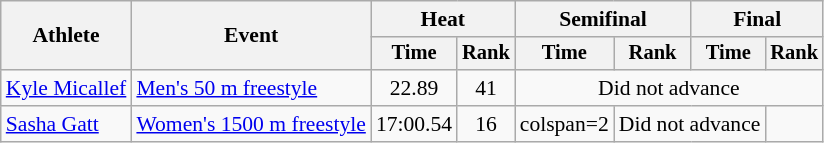<table class=wikitable style="font-size:90%">
<tr>
<th rowspan="2">Athlete</th>
<th rowspan="2">Event</th>
<th colspan="2">Heat</th>
<th colspan="2">Semifinal</th>
<th colspan="2">Final</th>
</tr>
<tr style="font-size:95%">
<th>Time</th>
<th>Rank</th>
<th>Time</th>
<th>Rank</th>
<th>Time</th>
<th>Rank</th>
</tr>
<tr align=center>
<td align=left><a href='#'>Kyle Micallef</a></td>
<td align=left><a href='#'>Men's 50 m freestyle</a></td>
<td>22.89</td>
<td>41</td>
<td colspan=4>Did not advance</td>
</tr>
<tr align=center>
<td align=left><a href='#'>Sasha Gatt</a></td>
<td align=left><a href='#'>Women's 1500 m freestyle</a></td>
<td>17:00.54</td>
<td>16</td>
<td>colspan=2 </td>
<td colspan=2>Did not advance</td>
</tr>
</table>
